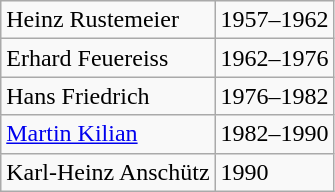<table class=wikitable>
<tr>
<td>Heinz Rustemeier</td>
<td>1957–1962</td>
</tr>
<tr>
<td>Erhard Feuereiss</td>
<td>1962–1976</td>
</tr>
<tr>
<td>Hans Friedrich</td>
<td>1976–1982</td>
</tr>
<tr>
<td><a href='#'>Martin Kilian</a></td>
<td>1982–1990</td>
</tr>
<tr>
<td>Karl-Heinz Anschütz</td>
<td>1990</td>
</tr>
</table>
